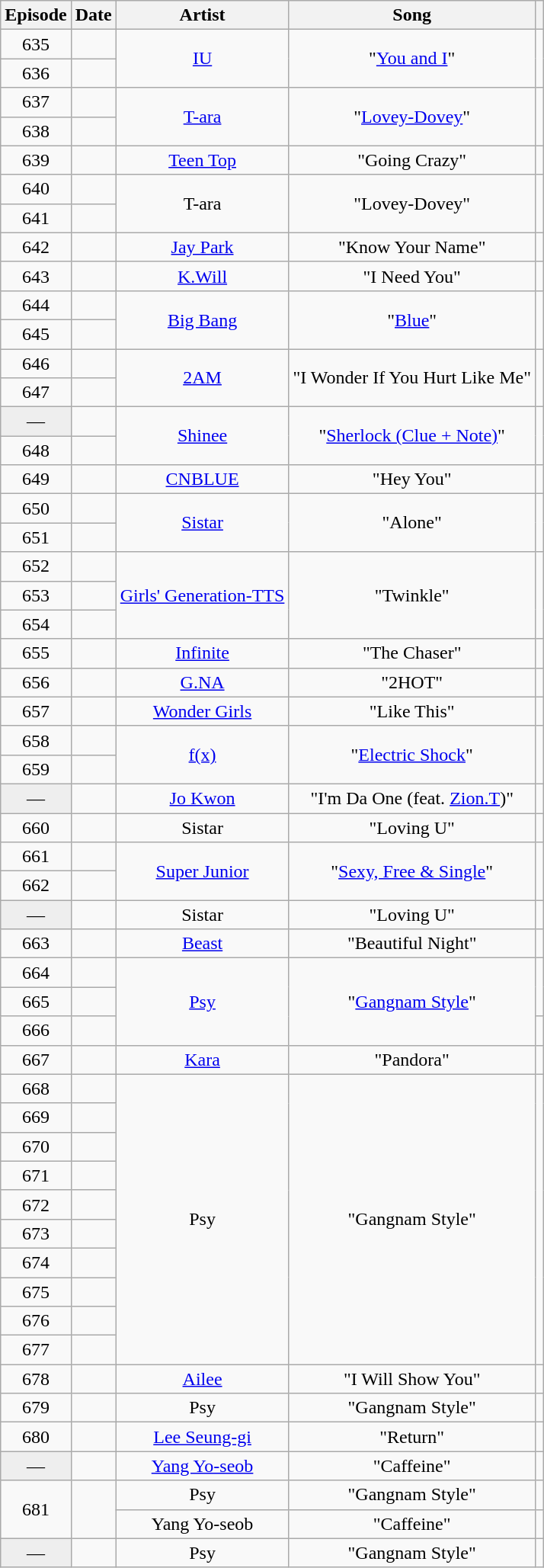<table class="sortable wikitable" style=text-align:center>
<tr>
<th>Episode</th>
<th>Date</th>
<th>Artist</th>
<th>Song</th>
<th class="unsortable"></th>
</tr>
<tr>
<td>635</td>
<td></td>
<td rowspan="2"><a href='#'>IU</a></td>
<td rowspan="2">"<a href='#'>You and I</a>"</td>
<td rowspan="2"></td>
</tr>
<tr>
<td>636</td>
<td></td>
</tr>
<tr>
<td>637</td>
<td></td>
<td rowspan="2"><a href='#'>T-ara</a></td>
<td rowspan="2">"<a href='#'>Lovey-Dovey</a>"</td>
<td rowspan="2"></td>
</tr>
<tr>
<td>638</td>
<td></td>
</tr>
<tr>
<td>639</td>
<td></td>
<td><a href='#'>Teen Top</a></td>
<td>"Going Crazy"</td>
<td></td>
</tr>
<tr>
<td>640</td>
<td></td>
<td rowspan="2">T-ara</td>
<td rowspan="2">"Lovey-Dovey"</td>
<td rowspan="2"></td>
</tr>
<tr>
<td>641</td>
<td></td>
</tr>
<tr>
<td>642</td>
<td></td>
<td><a href='#'>Jay Park</a></td>
<td>"Know Your Name"</td>
<td></td>
</tr>
<tr>
<td>643</td>
<td></td>
<td><a href='#'>K.Will</a></td>
<td>"I Need You"</td>
<td></td>
</tr>
<tr>
<td>644</td>
<td></td>
<td rowspan="2"><a href='#'>Big Bang</a></td>
<td rowspan="2">"<a href='#'>Blue</a>"</td>
<td rowspan="2"></td>
</tr>
<tr>
<td>645</td>
<td></td>
</tr>
<tr>
<td>646</td>
<td></td>
<td rowspan="2"><a href='#'>2AM</a></td>
<td rowspan="2">"I Wonder If You Hurt Like Me"</td>
<td rowspan="2"></td>
</tr>
<tr>
<td>647</td>
<td></td>
</tr>
<tr>
<td style="background:#eee;">—</td>
<td></td>
<td rowspan="2"><a href='#'>Shinee</a></td>
<td rowspan="2">"<a href='#'>Sherlock (Clue + Note)</a>"</td>
<td rowspan="2"></td>
</tr>
<tr>
<td>648</td>
<td></td>
</tr>
<tr>
<td>649</td>
<td></td>
<td><a href='#'>CNBLUE</a></td>
<td>"Hey You"</td>
<td></td>
</tr>
<tr>
<td>650</td>
<td></td>
<td rowspan="2"><a href='#'>Sistar</a></td>
<td rowspan="2">"Alone"</td>
<td rowspan="2"></td>
</tr>
<tr>
<td>651</td>
<td></td>
</tr>
<tr>
<td>652</td>
<td></td>
<td rowspan="3"><a href='#'>Girls' Generation-TTS</a></td>
<td rowspan="3">"Twinkle"</td>
<td rowspan="3"></td>
</tr>
<tr>
<td>653</td>
<td></td>
</tr>
<tr>
<td>654</td>
<td></td>
</tr>
<tr>
<td>655</td>
<td></td>
<td><a href='#'>Infinite</a></td>
<td>"The Chaser"</td>
<td></td>
</tr>
<tr>
<td>656</td>
<td></td>
<td><a href='#'>G.NA</a></td>
<td>"2HOT"</td>
<td></td>
</tr>
<tr>
<td>657</td>
<td></td>
<td><a href='#'>Wonder Girls</a></td>
<td>"Like This"</td>
<td></td>
</tr>
<tr>
<td>658</td>
<td></td>
<td rowspan="2"><a href='#'>f(x)</a></td>
<td rowspan="2">"<a href='#'>Electric Shock</a>"</td>
<td rowspan="2"></td>
</tr>
<tr>
<td>659</td>
<td></td>
</tr>
<tr>
<td style="background:#eee;">—</td>
<td></td>
<td><a href='#'>Jo Kwon</a></td>
<td>"I'm Da One (feat. <a href='#'>Zion.T</a>)"</td>
<td></td>
</tr>
<tr>
<td>660</td>
<td></td>
<td>Sistar</td>
<td>"Loving U"</td>
<td></td>
</tr>
<tr>
<td>661</td>
<td></td>
<td rowspan="2"><a href='#'>Super Junior</a></td>
<td rowspan="2">"<a href='#'>Sexy, Free & Single</a>"</td>
<td rowspan="2"></td>
</tr>
<tr>
<td>662</td>
<td></td>
</tr>
<tr>
<td style="background:#eee;">—</td>
<td></td>
<td>Sistar</td>
<td>"Loving U"</td>
<td></td>
</tr>
<tr>
<td>663</td>
<td></td>
<td><a href='#'>Beast</a></td>
<td>"Beautiful Night"</td>
<td></td>
</tr>
<tr>
<td>664</td>
<td></td>
<td rowspan="3"><a href='#'>Psy</a></td>
<td rowspan="3">"<a href='#'>Gangnam Style</a>"</td>
<td rowspan="2"></td>
</tr>
<tr>
<td>665</td>
<td></td>
</tr>
<tr>
<td>666</td>
<td></td>
<td></td>
</tr>
<tr>
<td>667</td>
<td></td>
<td><a href='#'>Kara</a></td>
<td>"Pandora"</td>
<td></td>
</tr>
<tr>
<td>668</td>
<td></td>
<td rowspan="10">Psy</td>
<td rowspan="10">"Gangnam Style"</td>
<td rowspan="10"></td>
</tr>
<tr>
<td>669</td>
<td></td>
</tr>
<tr>
<td>670</td>
<td></td>
</tr>
<tr>
<td>671</td>
<td></td>
</tr>
<tr>
<td>672</td>
<td></td>
</tr>
<tr>
<td>673</td>
<td></td>
</tr>
<tr>
<td>674</td>
<td></td>
</tr>
<tr>
<td>675</td>
<td></td>
</tr>
<tr>
<td>676</td>
<td></td>
</tr>
<tr>
<td>677</td>
<td></td>
</tr>
<tr>
<td>678</td>
<td></td>
<td><a href='#'>Ailee</a></td>
<td>"I Will Show You"</td>
<td></td>
</tr>
<tr>
<td>679</td>
<td></td>
<td>Psy</td>
<td>"Gangnam Style"</td>
<td></td>
</tr>
<tr>
<td>680</td>
<td></td>
<td><a href='#'>Lee Seung-gi</a></td>
<td>"Return"</td>
<td></td>
</tr>
<tr>
<td style="background:#eee;">—</td>
<td></td>
<td><a href='#'>Yang Yo-seob</a></td>
<td>"Caffeine"</td>
<td></td>
</tr>
<tr>
<td rowspan="2">681</td>
<td rowspan="2"></td>
<td>Psy</td>
<td>"Gangnam Style"</td>
<td></td>
</tr>
<tr>
<td>Yang Yo-seob</td>
<td>"Caffeine"</td>
<td></td>
</tr>
<tr>
<td style="background:#eee;">—</td>
<td></td>
<td>Psy</td>
<td>"Gangnam Style"</td>
<td></td>
</tr>
</table>
